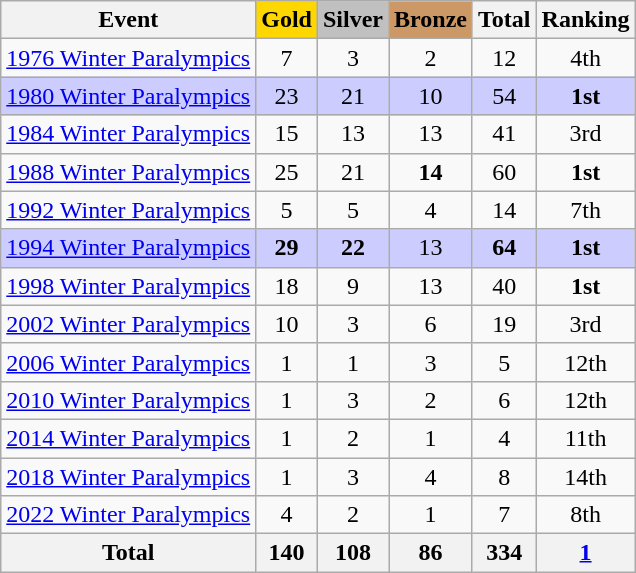<table class="wikitable sortable" style="text-align:center;">
<tr>
<th>Event</th>
<td style="background:gold; font-weight:bold;">Gold</td>
<td style="background:silver; font-weight:bold;">Silver</td>
<td style="background:#cc9966; font-weight:bold;">Bronze</td>
<th>Total</th>
<th>Ranking</th>
</tr>
<tr>
<td><a href='#'>1976 Winter Paralympics</a></td>
<td>7</td>
<td>3</td>
<td>2</td>
<td>12</td>
<td>4th</td>
</tr>
<tr bgcolor=ccccff>
<td><a href='#'>1980 Winter Paralympics</a></td>
<td>23</td>
<td>21</td>
<td>10</td>
<td>54</td>
<td><strong>1st</strong></td>
</tr>
<tr>
<td><a href='#'>1984 Winter Paralympics</a></td>
<td>15</td>
<td>13</td>
<td>13</td>
<td>41</td>
<td>3rd</td>
</tr>
<tr>
<td><a href='#'>1988 Winter Paralympics</a></td>
<td>25</td>
<td>21</td>
<td><strong>14</strong></td>
<td>60</td>
<td><strong>1st</strong></td>
</tr>
<tr>
<td><a href='#'>1992 Winter Paralympics</a></td>
<td>5</td>
<td>5</td>
<td>4</td>
<td>14</td>
<td>7th</td>
</tr>
<tr bgcolor=ccccff>
<td><a href='#'>1994 Winter Paralympics</a></td>
<td><strong>29</strong></td>
<td><strong>22</strong></td>
<td>13</td>
<td><strong>64</strong></td>
<td><strong>1st</strong></td>
</tr>
<tr>
<td><a href='#'>1998 Winter Paralympics</a></td>
<td>18</td>
<td>9</td>
<td>13</td>
<td>40</td>
<td><strong>1st</strong></td>
</tr>
<tr>
<td><a href='#'>2002 Winter Paralympics</a></td>
<td>10</td>
<td>3</td>
<td>6</td>
<td>19</td>
<td>3rd</td>
</tr>
<tr>
<td><a href='#'>2006 Winter Paralympics</a></td>
<td>1</td>
<td>1</td>
<td>3</td>
<td>5</td>
<td>12th</td>
</tr>
<tr>
<td><a href='#'>2010 Winter Paralympics</a></td>
<td>1</td>
<td>3</td>
<td>2</td>
<td>6</td>
<td>12th</td>
</tr>
<tr>
<td><a href='#'>2014 Winter Paralympics</a></td>
<td>1</td>
<td>2</td>
<td>1</td>
<td>4</td>
<td>11th</td>
</tr>
<tr>
<td><a href='#'>2018 Winter Paralympics</a></td>
<td>1</td>
<td>3</td>
<td>4</td>
<td>8</td>
<td>14th</td>
</tr>
<tr>
<td><a href='#'>2022 Winter Paralympics</a></td>
<td>4</td>
<td>2</td>
<td>1</td>
<td>7</td>
<td>8th</td>
</tr>
<tr class="sortbottom" align=center>
<th>Total</th>
<th>140</th>
<th>108</th>
<th>86</th>
<th>334</th>
<th><a href='#'>1</a></th>
</tr>
</table>
